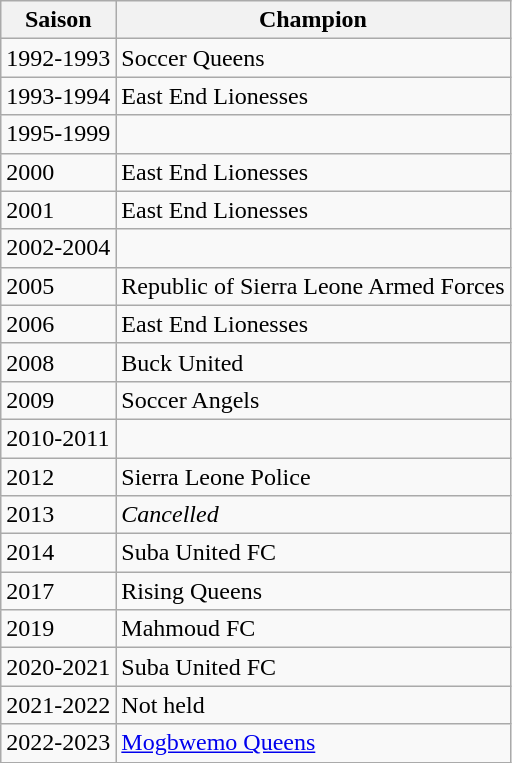<table class="wikitable center">
<tr>
<th scope="row">Saison</th>
<th scope="row">Champion</th>
</tr>
<tr>
<td>1992-1993</td>
<td>Soccer Queens</td>
</tr>
<tr>
<td>1993-1994</td>
<td>East End Lionesses</td>
</tr>
<tr>
<td>1995-1999</td>
<td></td>
</tr>
<tr>
<td>2000</td>
<td>East End Lionesses</td>
</tr>
<tr>
<td>2001</td>
<td>East End Lionesses</td>
</tr>
<tr>
<td>2002-2004</td>
<td></td>
</tr>
<tr>
<td>2005</td>
<td>Republic of Sierra Leone Armed Forces</td>
</tr>
<tr>
<td>2006</td>
<td>East End Lionesses</td>
</tr>
<tr>
<td>2008</td>
<td>Buck United</td>
</tr>
<tr>
<td>2009</td>
<td>Soccer Angels</td>
</tr>
<tr>
<td>2010-2011</td>
<td></td>
</tr>
<tr>
<td>2012</td>
<td>Sierra Leone Police</td>
</tr>
<tr>
<td>2013</td>
<td><em>Cancelled </em></td>
</tr>
<tr>
<td>2014</td>
<td>Suba United FC</td>
</tr>
<tr>
<td>2017</td>
<td>Rising Queens</td>
</tr>
<tr>
<td>2019</td>
<td>Mahmoud FC</td>
</tr>
<tr>
<td>2020-2021</td>
<td>Suba United FC</td>
</tr>
<tr>
<td>2021-2022</td>
<td>Not held</td>
</tr>
<tr>
<td>2022-2023</td>
<td><a href='#'>Mogbwemo Queens</a></td>
</tr>
</table>
